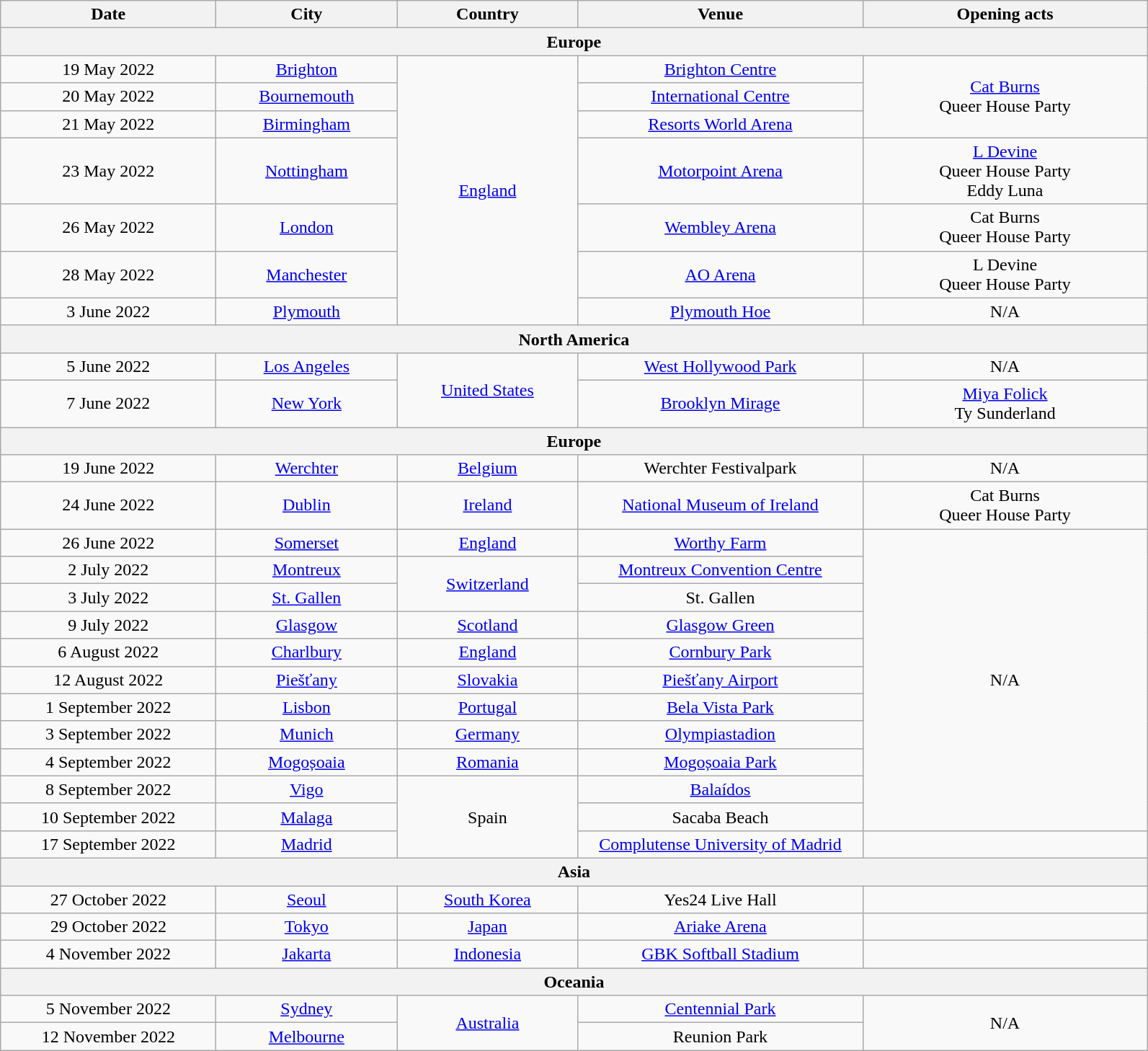<table class="wikitable plainrowheaders" style="text-align:center;">
<tr>
<th scope="col" style="width:12em;">Date</th>
<th scope="col" style="width:10em;">City</th>
<th scope="col" style="width:10em;">Country</th>
<th scope="col" style="width:16em;">Venue</th>
<th scope="col" style="width:16em;">Opening acts</th>
</tr>
<tr>
<th colspan="5">Europe</th>
</tr>
<tr>
<td style="text-align:center;" scope="row">19 May 2022</td>
<td><a href='#'>Brighton</a></td>
<td rowspan="7"><a href='#'>England</a></td>
<td><a href='#'>Brighton Centre</a></td>
<td rowspan=3><a href='#'>Cat Burns</a> <br> Queer House Party</td>
</tr>
<tr>
<td style="text-align:center;" scope="row">20 May 2022</td>
<td><a href='#'>Bournemouth</a></td>
<td><a href='#'>International Centre</a></td>
</tr>
<tr>
<td style="text-align:center;" scope="row">21 May 2022</td>
<td><a href='#'>Birmingham</a></td>
<td><a href='#'>Resorts World Arena</a></td>
</tr>
<tr>
<td style="text-align:center;" scope="row">23 May 2022</td>
<td><a href='#'>Nottingham</a></td>
<td><a href='#'>Motorpoint Arena</a></td>
<td><a href='#'>L Devine</a> <br> Queer House Party <br> Eddy Luna</td>
</tr>
<tr>
<td style="text-align:center;" scope="row">26 May 2022</td>
<td><a href='#'>London</a></td>
<td><a href='#'>Wembley Arena</a></td>
<td>Cat Burns <br> Queer House Party</td>
</tr>
<tr>
<td style="text-align:center;" scope="row">28 May 2022</td>
<td><a href='#'>Manchester</a></td>
<td><a href='#'>AO Arena</a></td>
<td>L Devine <br> Queer House Party</td>
</tr>
<tr>
<td style="text-align:center;" scope="row">3 June 2022</td>
<td><a href='#'>Plymouth</a></td>
<td><a href='#'>Plymouth Hoe</a></td>
<td>N/A</td>
</tr>
<tr>
<th colspan="5">North America</th>
</tr>
<tr>
<td style="text-align:center;" scope="row">5 June 2022</td>
<td><a href='#'>Los Angeles</a></td>
<td rowspan=2><a href='#'>United States</a></td>
<td><a href='#'>West Hollywood Park</a></td>
<td>N/A</td>
</tr>
<tr>
<td style="text-align:center;" scope="row">7 June 2022</td>
<td><a href='#'>New York</a></td>
<td><a href='#'>Brooklyn Mirage</a></td>
<td><a href='#'>Miya Folick</a> <br> Ty Sunderland</td>
</tr>
<tr>
<th colspan="5">Europe</th>
</tr>
<tr>
<td style="text-align:center;" scope="row">19 June 2022</td>
<td><a href='#'>Werchter</a></td>
<td><a href='#'>Belgium</a></td>
<td>Werchter Festivalpark</td>
<td>N/A</td>
</tr>
<tr>
<td style="text-align:center;" scope="row">24 June 2022</td>
<td><a href='#'>Dublin</a></td>
<td><a href='#'>Ireland</a></td>
<td><a href='#'>National Museum of Ireland</a></td>
<td>Cat Burns <br> Queer House Party</td>
</tr>
<tr>
<td style="text-align:center;" scope="row">26 June 2022</td>
<td><a href='#'>Somerset</a></td>
<td><a href='#'>England</a></td>
<td><a href='#'>Worthy Farm</a></td>
<td rowspan=11>N/A</td>
</tr>
<tr>
<td style="text-align:center;" scope="row">2 July 2022</td>
<td><a href='#'>Montreux</a></td>
<td rowspan=2><a href='#'>Switzerland</a></td>
<td><a href='#'>Montreux Convention Centre</a></td>
</tr>
<tr>
<td style="text-align:center;" scope="row">3 July 2022</td>
<td><a href='#'>St. Gallen</a></td>
<td>St. Gallen</td>
</tr>
<tr>
<td style="text-align:center;" scope="row">9 July 2022</td>
<td><a href='#'>Glasgow</a></td>
<td><a href='#'>Scotland</a></td>
<td><a href='#'>Glasgow Green</a></td>
</tr>
<tr>
<td style="text-align:center;" scope="row">6 August 2022</td>
<td><a href='#'>Charlbury</a></td>
<td><a href='#'>England</a></td>
<td><a href='#'>Cornbury Park</a></td>
</tr>
<tr>
<td style="text-align:center;" scope="row">12 August 2022</td>
<td><a href='#'>Piešťany</a></td>
<td><a href='#'>Slovakia</a></td>
<td><a href='#'>Piešťany Airport</a></td>
</tr>
<tr>
<td style="text-align:center;" scope="row">1 September 2022</td>
<td><a href='#'>Lisbon</a></td>
<td><a href='#'>Portugal</a></td>
<td><a href='#'>Bela Vista Park</a></td>
</tr>
<tr>
<td style="text-align:center;" scope="row">3 September 2022</td>
<td><a href='#'>Munich</a></td>
<td><a href='#'>Germany</a></td>
<td><a href='#'>Olympiastadion</a></td>
</tr>
<tr>
<td style="text-align:center;" scope="row">4 September 2022</td>
<td><a href='#'>Mogoșoaia</a></td>
<td><a href='#'>Romania</a></td>
<td><a href='#'>Mogoșoaia Park</a></td>
</tr>
<tr>
<td style="text-align:center;" scope="row">8 September 2022</td>
<td><a href='#'>Vigo</a></td>
<td rowspan="3">Spain</td>
<td><a href='#'>Balaídos</a></td>
</tr>
<tr>
<td style="text-align:center;" scope="row">10 September 2022</td>
<td><a href='#'>Malaga</a></td>
<td>Sacaba Beach</td>
</tr>
<tr>
<td style="text-align:center;" scope="row">17 September 2022</td>
<td><a href='#'>Madrid</a></td>
<td><a href='#'>Complutense University of Madrid</a></td>
</tr>
<tr>
<th colspan="5">Asia</th>
</tr>
<tr>
<td>27 October 2022</td>
<td><a href='#'>Seoul</a></td>
<td><a href='#'>South Korea</a></td>
<td>Yes24 Live Hall</td>
<td></td>
</tr>
<tr>
<td>29 October 2022</td>
<td><a href='#'>Tokyo</a></td>
<td><a href='#'>Japan</a></td>
<td><a href='#'>Ariake Arena</a></td>
<td></td>
</tr>
<tr>
<td>4 November 2022</td>
<td><a href='#'>Jakarta</a></td>
<td><a href='#'>Indonesia</a></td>
<td><a href='#'>GBK Softball Stadium</a></td>
<td></td>
</tr>
<tr>
<th colspan="5">Oceania</th>
</tr>
<tr>
<td style="text-align:center;" scope="row">5 November 2022</td>
<td><a href='#'>Sydney</a></td>
<td rowspan=2><a href='#'>Australia</a></td>
<td><a href='#'>Centennial Park</a></td>
<td rowspan=2>N/A</td>
</tr>
<tr>
<td style="text-align:center;" scope="row">12 November 2022</td>
<td><a href='#'>Melbourne</a></td>
<td>Reunion Park</td>
</tr>
</table>
